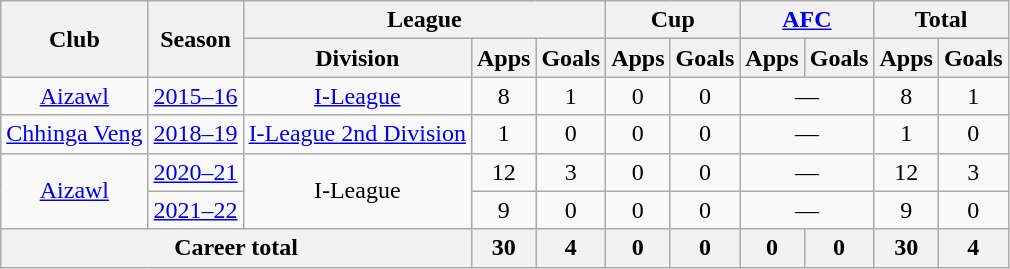<table class="wikitable" style="text-align: center;">
<tr>
<th rowspan="2">Club</th>
<th rowspan="2">Season</th>
<th colspan="3">League</th>
<th colspan="2">Cup</th>
<th colspan="2"><a href='#'>AFC</a></th>
<th colspan="2">Total</th>
</tr>
<tr>
<th>Division</th>
<th>Apps</th>
<th>Goals</th>
<th>Apps</th>
<th>Goals</th>
<th>Apps</th>
<th>Goals</th>
<th>Apps</th>
<th>Goals</th>
</tr>
<tr>
<td rowspan="1"><a href='#'>Aizawl</a></td>
<td><a href='#'>2015–16</a></td>
<td rowspan="1"><a href='#'>I-League</a></td>
<td>8</td>
<td>1</td>
<td>0</td>
<td>0</td>
<td colspan="2">—</td>
<td>8</td>
<td>1</td>
</tr>
<tr>
<td rowspan="1"><a href='#'>Chhinga Veng</a></td>
<td><a href='#'>2018–19</a></td>
<td rowspan="1"><a href='#'>I-League 2nd Division</a></td>
<td>1</td>
<td>0</td>
<td>0</td>
<td>0</td>
<td colspan="2">—</td>
<td>1</td>
<td>0</td>
</tr>
<tr>
<td rowspan="2"><a href='#'>Aizawl</a></td>
<td><a href='#'>2020–21</a></td>
<td rowspan="2">I-League</td>
<td>12</td>
<td>3</td>
<td>0</td>
<td>0</td>
<td colspan="2">—</td>
<td>12</td>
<td>3</td>
</tr>
<tr>
<td><a href='#'>2021–22</a></td>
<td>9</td>
<td>0</td>
<td>0</td>
<td>0</td>
<td colspan="2">—</td>
<td>9</td>
<td>0</td>
</tr>
<tr>
<th colspan="3">Career total</th>
<th>30</th>
<th>4</th>
<th>0</th>
<th>0</th>
<th>0</th>
<th>0</th>
<th>30</th>
<th>4</th>
</tr>
</table>
